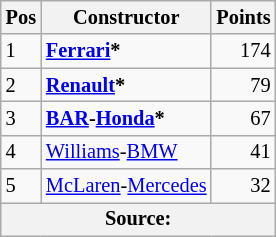<table class="wikitable" style="font-size: 85%;">
<tr>
<th>Pos</th>
<th>Constructor</th>
<th>Points</th>
</tr>
<tr>
<td>1</td>
<td> <strong><a href='#'>Ferrari</a>*</strong></td>
<td align="right">174</td>
</tr>
<tr>
<td>2</td>
<td> <strong><a href='#'>Renault</a>*</strong></td>
<td align="right">79</td>
</tr>
<tr>
<td>3</td>
<td> <strong><a href='#'>BAR</a>-<a href='#'>Honda</a>*</strong></td>
<td align="right">67</td>
</tr>
<tr>
<td>4</td>
<td> <a href='#'>Williams</a>-<a href='#'>BMW</a></td>
<td align="right">41</td>
</tr>
<tr>
<td>5</td>
<td> <a href='#'>McLaren</a>-<a href='#'>Mercedes</a></td>
<td align="right">32</td>
</tr>
<tr>
<th colspan=4>Source: </th>
</tr>
</table>
